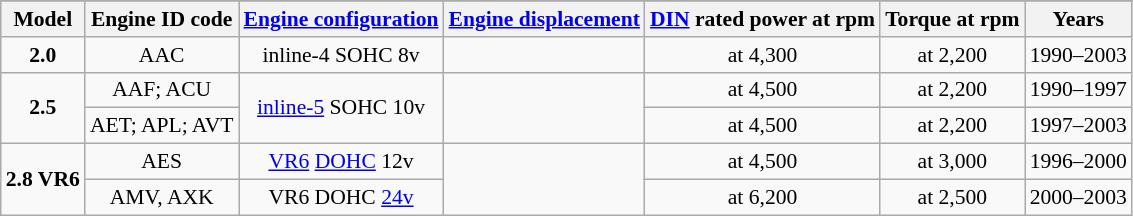<table class="wikitable" style="text-align: center; font-size: 90%;">
<tr align="center" valign="middle">
</tr>
<tr align="center" valign="middle">
<th>Model</th>
<th>Engine ID code</th>
<th><a href='#'>Engine configuration</a></th>
<th><a href='#'>Engine displacement</a></th>
<th><a href='#'>DIN</a> rated power at rpm</th>
<th>Torque at rpm</th>
<th>Years</th>
</tr>
<tr>
<td><strong>2.0</strong></td>
<td>AAC</td>
<td>inline-4 SOHC 8v</td>
<td></td>
<td> at 4,300</td>
<td> at 2,200</td>
<td>1990–2003</td>
</tr>
<tr>
<td rowspan="2"><strong>2.5</strong></td>
<td>AAF; ACU</td>
<td rowspan="2"><a href='#'>inline-5</a> SOHC 10v</td>
<td rowspan="2"></td>
<td> at 4,500</td>
<td> at 2,200</td>
<td>1990–1997</td>
</tr>
<tr>
<td>AET; APL; AVT</td>
<td> at 4,500</td>
<td> at 2,200</td>
<td>1997–2003</td>
</tr>
<tr>
<td rowspan="2"><strong>2.8 VR6</strong></td>
<td>AES</td>
<td><a href='#'>VR6</a> <a href='#'>DOHC</a> 12v</td>
<td rowspan="2"></td>
<td> at 4,500</td>
<td> at 3,000</td>
<td>1996–2000</td>
</tr>
<tr>
<td>AMV, AXK</td>
<td>VR6 DOHC <a href='#'>24v</a></td>
<td> at 6,200</td>
<td> at 2,500</td>
<td>2000–2003</td>
</tr>
</table>
